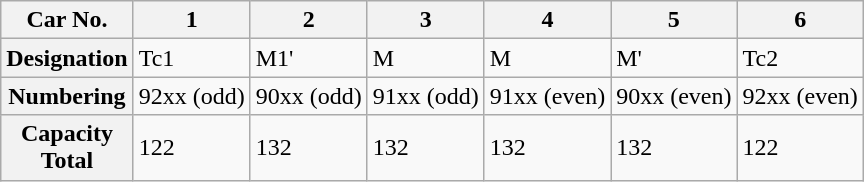<table class="wikitable">
<tr>
<th>Car No.</th>
<th>1</th>
<th>2</th>
<th>3</th>
<th>4</th>
<th>5</th>
<th>6</th>
</tr>
<tr>
<th>Designation</th>
<td>Tc1</td>
<td>M1'</td>
<td>M</td>
<td>M</td>
<td>M'</td>
<td>Tc2</td>
</tr>
<tr>
<th>Numbering</th>
<td>92xx (odd)</td>
<td>90xx (odd)</td>
<td>91xx (odd)</td>
<td>91xx (even)</td>
<td>90xx (even)</td>
<td>92xx (even)</td>
</tr>
<tr>
<th>Capacity<br>Total</th>
<td>122</td>
<td>132</td>
<td>132</td>
<td>132</td>
<td>132</td>
<td>122</td>
</tr>
</table>
